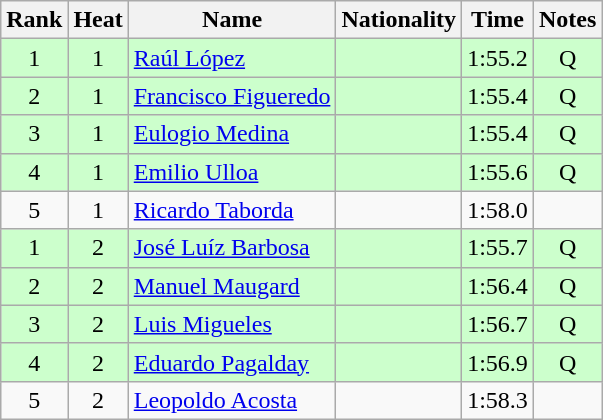<table class="wikitable sortable" style="text-align:center">
<tr>
<th>Rank</th>
<th>Heat</th>
<th>Name</th>
<th>Nationality</th>
<th>Time</th>
<th>Notes</th>
</tr>
<tr bgcolor=ccffcc>
<td>1</td>
<td>1</td>
<td align=left><a href='#'>Raúl López</a></td>
<td align=left></td>
<td>1:55.2</td>
<td>Q</td>
</tr>
<tr bgcolor=ccffcc>
<td>2</td>
<td>1</td>
<td align=left><a href='#'>Francisco Figueredo</a></td>
<td align=left></td>
<td>1:55.4</td>
<td>Q</td>
</tr>
<tr bgcolor=ccffcc>
<td>3</td>
<td>1</td>
<td align=left><a href='#'>Eulogio Medina</a></td>
<td align=left></td>
<td>1:55.4</td>
<td>Q</td>
</tr>
<tr bgcolor=ccffcc>
<td>4</td>
<td>1</td>
<td align=left><a href='#'>Emilio Ulloa</a></td>
<td align=left></td>
<td>1:55.6</td>
<td>Q</td>
</tr>
<tr>
<td>5</td>
<td>1</td>
<td align=left><a href='#'>Ricardo Taborda</a></td>
<td align=left></td>
<td>1:58.0</td>
<td></td>
</tr>
<tr bgcolor=ccffcc>
<td>1</td>
<td>2</td>
<td align=left><a href='#'>José Luíz Barbosa</a></td>
<td align=left></td>
<td>1:55.7</td>
<td>Q</td>
</tr>
<tr bgcolor=ccffcc>
<td>2</td>
<td>2</td>
<td align=left><a href='#'>Manuel Maugard</a></td>
<td align=left></td>
<td>1:56.4</td>
<td>Q</td>
</tr>
<tr bgcolor=ccffcc>
<td>3</td>
<td>2</td>
<td align=left><a href='#'>Luis Migueles</a></td>
<td align=left></td>
<td>1:56.7</td>
<td>Q</td>
</tr>
<tr bgcolor=ccffcc>
<td>4</td>
<td>2</td>
<td align=left><a href='#'>Eduardo Pagalday</a></td>
<td align=left></td>
<td>1:56.9</td>
<td>Q</td>
</tr>
<tr>
<td>5</td>
<td>2</td>
<td align=left><a href='#'>Leopoldo Acosta</a></td>
<td align=left></td>
<td>1:58.3</td>
<td></td>
</tr>
</table>
